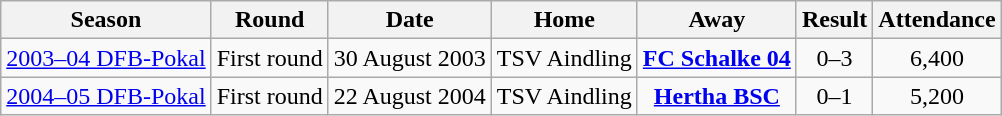<table class="wikitable">
<tr>
<th>Season</th>
<th>Round</th>
<th>Date</th>
<th>Home</th>
<th>Away</th>
<th>Result</th>
<th>Attendance</th>
</tr>
<tr align="center">
<td><a href='#'>2003–04 DFB-Pokal</a></td>
<td>First round</td>
<td>30 August 2003</td>
<td>TSV Aindling</td>
<td><strong><a href='#'>FC Schalke 04</a></strong></td>
<td>0–3</td>
<td>6,400</td>
</tr>
<tr align="center">
<td><a href='#'>2004–05 DFB-Pokal</a></td>
<td>First round</td>
<td>22 August 2004</td>
<td>TSV Aindling</td>
<td><strong><a href='#'>Hertha BSC</a></strong></td>
<td>0–1</td>
<td>5,200</td>
</tr>
</table>
